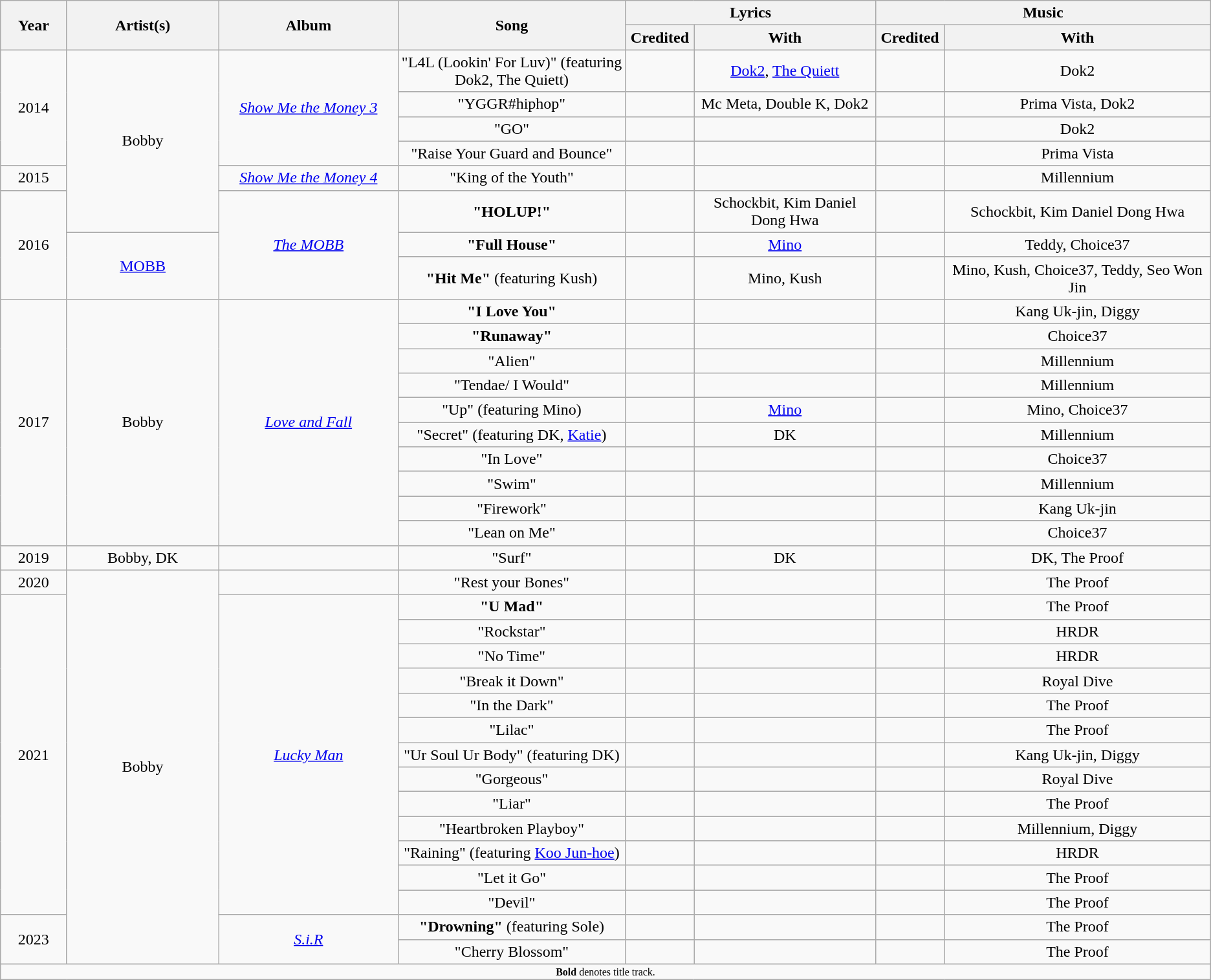<table class="wikitable" style="text-align:center;">
<tr>
<th rowspan="2" style="width:4em;">Year</th>
<th rowspan="2" style="width:10em;">Artist(s)</th>
<th rowspan="2" style="width:12em;">Album</th>
<th rowspan="2" style="width:15em;">Song</th>
<th colspan="2" style="width:4em;">Lyrics</th>
<th colspan="2" style="width:4em;">Music</th>
</tr>
<tr>
<th style="width:4em;">Credited</th>
<th style="width:12em;">With</th>
<th style="width:4em;">Credited</th>
<th style="width:18em;">With</th>
</tr>
<tr>
<td rowspan="4">2014</td>
<td rowspan="6">Bobby</td>
<td rowspan="4"><em><a href='#'>Show Me the Money 3</a></em></td>
<td>"L4L (Lookin' For Luv)" <span>(featuring Dok2, The Quiett)</span></td>
<td></td>
<td><a href='#'>Dok2</a>, <a href='#'>The Quiett</a></td>
<td></td>
<td>Dok2</td>
</tr>
<tr>
<td>"YGGR#hiphop"</td>
<td></td>
<td>Mc Meta, Double K, Dok2</td>
<td></td>
<td>Prima Vista, Dok2</td>
</tr>
<tr>
<td>"GO"</td>
<td></td>
<td></td>
<td></td>
<td>Dok2</td>
</tr>
<tr>
<td>"Raise Your Guard and Bounce"</td>
<td></td>
<td></td>
<td></td>
<td>Prima Vista</td>
</tr>
<tr>
<td rowspan="1">2015</td>
<td><em><a href='#'>Show Me the Money 4</a></em></td>
<td>"King of the Youth"</td>
<td></td>
<td></td>
<td></td>
<td>Millennium</td>
</tr>
<tr>
<td rowspan="3">2016</td>
<td rowspan="3"><em><a href='#'>The MOBB</a></em></td>
<td><strong>"HOLUP!"</strong></td>
<td></td>
<td>Schockbit, Kim Daniel Dong Hwa</td>
<td></td>
<td>Schockbit, Kim Daniel Dong Hwa</td>
</tr>
<tr>
<td rowspan="2"><a href='#'>MOBB</a></td>
<td><strong>"Full House"</strong></td>
<td></td>
<td><a href='#'>Mino</a></td>
<td></td>
<td>Teddy, Choice37</td>
</tr>
<tr>
<td><strong>"Hit Me"</strong> <span>(featuring Kush)</span></td>
<td></td>
<td>Mino, Kush</td>
<td></td>
<td>Mino, Kush, Choice37, Teddy, Seo Won Jin</td>
</tr>
<tr>
<td rowspan="10">2017</td>
<td rowspan="10">Bobby</td>
<td rowspan="10"><em><a href='#'>Love and Fall</a></em></td>
<td><strong>"I Love You"</strong></td>
<td></td>
<td></td>
<td></td>
<td>Kang Uk-jin, Diggy</td>
</tr>
<tr>
<td><strong>"Runaway"</strong></td>
<td></td>
<td></td>
<td></td>
<td>Choice37</td>
</tr>
<tr>
<td>"Alien"</td>
<td></td>
<td></td>
<td></td>
<td>Millennium</td>
</tr>
<tr>
<td>"Tendae/ I Would"</td>
<td></td>
<td></td>
<td></td>
<td>Millennium</td>
</tr>
<tr>
<td>"Up" <span>(featuring Mino)</span></td>
<td></td>
<td><a href='#'>Mino</a></td>
<td></td>
<td>Mino, Choice37</td>
</tr>
<tr>
<td>"Secret" <span>(featuring DK, <a href='#'>Katie</a>)</span></td>
<td></td>
<td>DK</td>
<td></td>
<td>Millennium</td>
</tr>
<tr>
<td>"In Love"</td>
<td></td>
<td></td>
<td></td>
<td>Choice37</td>
</tr>
<tr>
<td>"Swim"</td>
<td></td>
<td></td>
<td></td>
<td>Millennium</td>
</tr>
<tr>
<td>"Firework"</td>
<td></td>
<td></td>
<td></td>
<td>Kang Uk-jin</td>
</tr>
<tr>
<td>"Lean on Me"</td>
<td></td>
<td></td>
<td></td>
<td>Choice37</td>
</tr>
<tr>
<td>2019</td>
<td>Bobby, DK</td>
<td></td>
<td>"Surf"</td>
<td></td>
<td>DK</td>
<td></td>
<td>DK, The Proof</td>
</tr>
<tr>
<td>2020</td>
<td rowspan="16">Bobby</td>
<td></td>
<td>"Rest your Bones"</td>
<td></td>
<td></td>
<td></td>
<td>The Proof</td>
</tr>
<tr>
<td rowspan="13">2021</td>
<td rowspan="13"><a href='#'><em>Lucky Man</em></a></td>
<td><strong>"U Mad"</strong></td>
<td></td>
<td></td>
<td></td>
<td>The Proof</td>
</tr>
<tr>
<td>"Rockstar"</td>
<td></td>
<td></td>
<td></td>
<td>HRDR</td>
</tr>
<tr>
<td>"No Time"</td>
<td></td>
<td></td>
<td></td>
<td>HRDR</td>
</tr>
<tr>
<td>"Break it Down"</td>
<td></td>
<td></td>
<td></td>
<td>Royal Dive</td>
</tr>
<tr>
<td>"In the Dark"</td>
<td></td>
<td></td>
<td></td>
<td>The Proof</td>
</tr>
<tr>
<td>"Lilac"</td>
<td></td>
<td></td>
<td></td>
<td>The Proof</td>
</tr>
<tr>
<td>"Ur Soul Ur Body" <span>(featuring DK) </span></td>
<td></td>
<td></td>
<td></td>
<td>Kang Uk-jin, Diggy</td>
</tr>
<tr>
<td>"Gorgeous"</td>
<td></td>
<td></td>
<td></td>
<td>Royal Dive</td>
</tr>
<tr>
<td>"Liar"</td>
<td></td>
<td></td>
<td></td>
<td>The Proof</td>
</tr>
<tr>
<td>"Heartbroken Playboy"</td>
<td></td>
<td></td>
<td></td>
<td>Millennium, Diggy</td>
</tr>
<tr>
<td>"Raining" <span>(featuring <a href='#'>Koo Jun-hoe</a>)</span></td>
<td></td>
<td></td>
<td></td>
<td>HRDR</td>
</tr>
<tr>
<td>"Let it Go"</td>
<td></td>
<td></td>
<td></td>
<td>The Proof</td>
</tr>
<tr>
<td>"Devil"</td>
<td></td>
<td></td>
<td></td>
<td>The Proof</td>
</tr>
<tr>
<td rowspan="2">2023</td>
<td rowspan="2"><em><a href='#'>S.i.R</a></em></td>
<td><strong>"Drowning"</strong> <span>(featuring Sole) </span></td>
<td></td>
<td></td>
<td></td>
<td>The Proof</td>
</tr>
<tr>
<td>"Cherry Blossom"</td>
<td></td>
<td></td>
<td></td>
<td>The Proof</td>
</tr>
<tr>
<td colspan="8" style="text-align:center; font-size:8pt;"><strong>Bold</strong> denotes title track.</td>
</tr>
</table>
